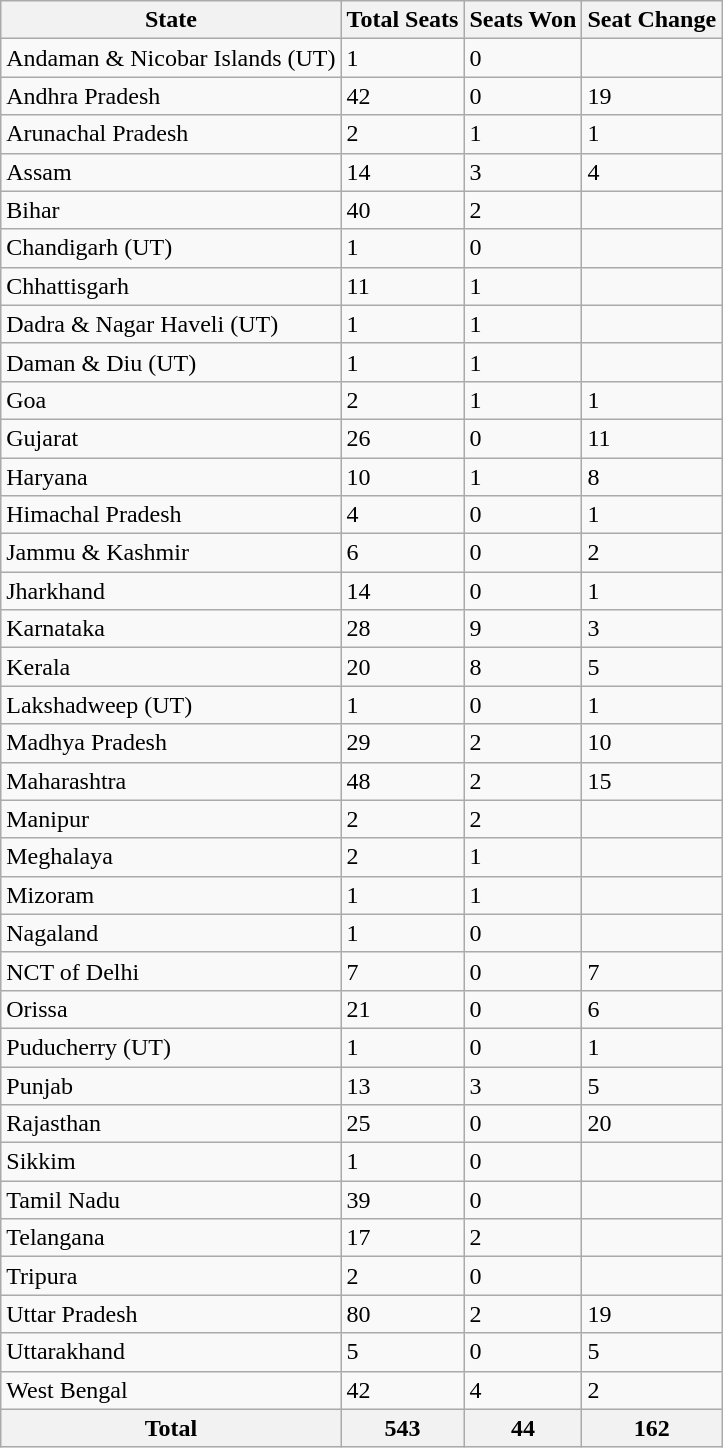<table class="wikitable">
<tr>
<th>State</th>
<th>Total Seats</th>
<th>Seats Won</th>
<th>Seat Change</th>
</tr>
<tr>
<td>Andaman & Nicobar Islands (UT)</td>
<td>1</td>
<td>0</td>
<td></td>
</tr>
<tr>
<td>Andhra Pradesh</td>
<td>42</td>
<td>0</td>
<td> 19</td>
</tr>
<tr>
<td>Arunachal Pradesh</td>
<td>2</td>
<td>1</td>
<td> 1</td>
</tr>
<tr>
<td>Assam</td>
<td>14</td>
<td>3</td>
<td> 4</td>
</tr>
<tr>
<td>Bihar</td>
<td>40</td>
<td>2</td>
<td></td>
</tr>
<tr>
<td>Chandigarh (UT)</td>
<td>1</td>
<td>0</td>
<td></td>
</tr>
<tr>
<td>Chhattisgarh</td>
<td>11</td>
<td>1</td>
<td></td>
</tr>
<tr>
<td>Dadra & Nagar Haveli (UT)</td>
<td>1</td>
<td>1</td>
<td></td>
</tr>
<tr>
<td>Daman & Diu (UT)</td>
<td>1</td>
<td>1</td>
<td></td>
</tr>
<tr>
<td>Goa</td>
<td>2</td>
<td>1</td>
<td> 1</td>
</tr>
<tr>
<td>Gujarat</td>
<td>26</td>
<td>0</td>
<td> 11</td>
</tr>
<tr>
<td>Haryana</td>
<td>10</td>
<td>1</td>
<td> 8</td>
</tr>
<tr>
<td>Himachal Pradesh</td>
<td>4</td>
<td>0</td>
<td> 1</td>
</tr>
<tr>
<td>Jammu & Kashmir</td>
<td>6</td>
<td>0</td>
<td> 2</td>
</tr>
<tr>
<td>Jharkhand</td>
<td>14</td>
<td>0</td>
<td> 1</td>
</tr>
<tr>
<td>Karnataka</td>
<td>28</td>
<td>9</td>
<td> 3</td>
</tr>
<tr>
<td>Kerala</td>
<td>20</td>
<td>8</td>
<td> 5</td>
</tr>
<tr>
<td>Lakshadweep (UT)</td>
<td>1</td>
<td>0</td>
<td> 1</td>
</tr>
<tr>
<td>Madhya Pradesh</td>
<td>29</td>
<td>2</td>
<td> 10</td>
</tr>
<tr>
<td>Maharashtra</td>
<td>48</td>
<td>2</td>
<td> 15</td>
</tr>
<tr>
<td>Manipur</td>
<td>2</td>
<td>2</td>
<td></td>
</tr>
<tr>
<td>Meghalaya</td>
<td>2</td>
<td>1</td>
<td></td>
</tr>
<tr>
<td>Mizoram</td>
<td>1</td>
<td>1</td>
<td></td>
</tr>
<tr>
<td>Nagaland</td>
<td>1</td>
<td>0</td>
<td></td>
</tr>
<tr>
<td>NCT of Delhi</td>
<td>7</td>
<td>0</td>
<td> 7</td>
</tr>
<tr>
<td>Orissa</td>
<td>21</td>
<td>0</td>
<td> 6</td>
</tr>
<tr>
<td>Puducherry (UT)</td>
<td>1</td>
<td>0</td>
<td> 1</td>
</tr>
<tr>
<td>Punjab</td>
<td>13</td>
<td>3</td>
<td> 5</td>
</tr>
<tr>
<td>Rajasthan</td>
<td>25</td>
<td>0</td>
<td> 20</td>
</tr>
<tr>
<td>Sikkim</td>
<td>1</td>
<td>0</td>
<td></td>
</tr>
<tr>
<td>Tamil Nadu</td>
<td>39</td>
<td>0</td>
<td></td>
</tr>
<tr>
<td>Telangana</td>
<td>17</td>
<td>2</td>
<td></td>
</tr>
<tr>
<td>Tripura</td>
<td>2</td>
<td>0</td>
<td></td>
</tr>
<tr>
<td>Uttar Pradesh</td>
<td>80</td>
<td>2</td>
<td> 19</td>
</tr>
<tr>
<td>Uttarakhand</td>
<td>5</td>
<td>0</td>
<td> 5</td>
</tr>
<tr>
<td>West Bengal</td>
<td>42</td>
<td>4</td>
<td> 2</td>
</tr>
<tr>
<th>Total</th>
<th>543</th>
<th>44</th>
<th> 162</th>
</tr>
</table>
